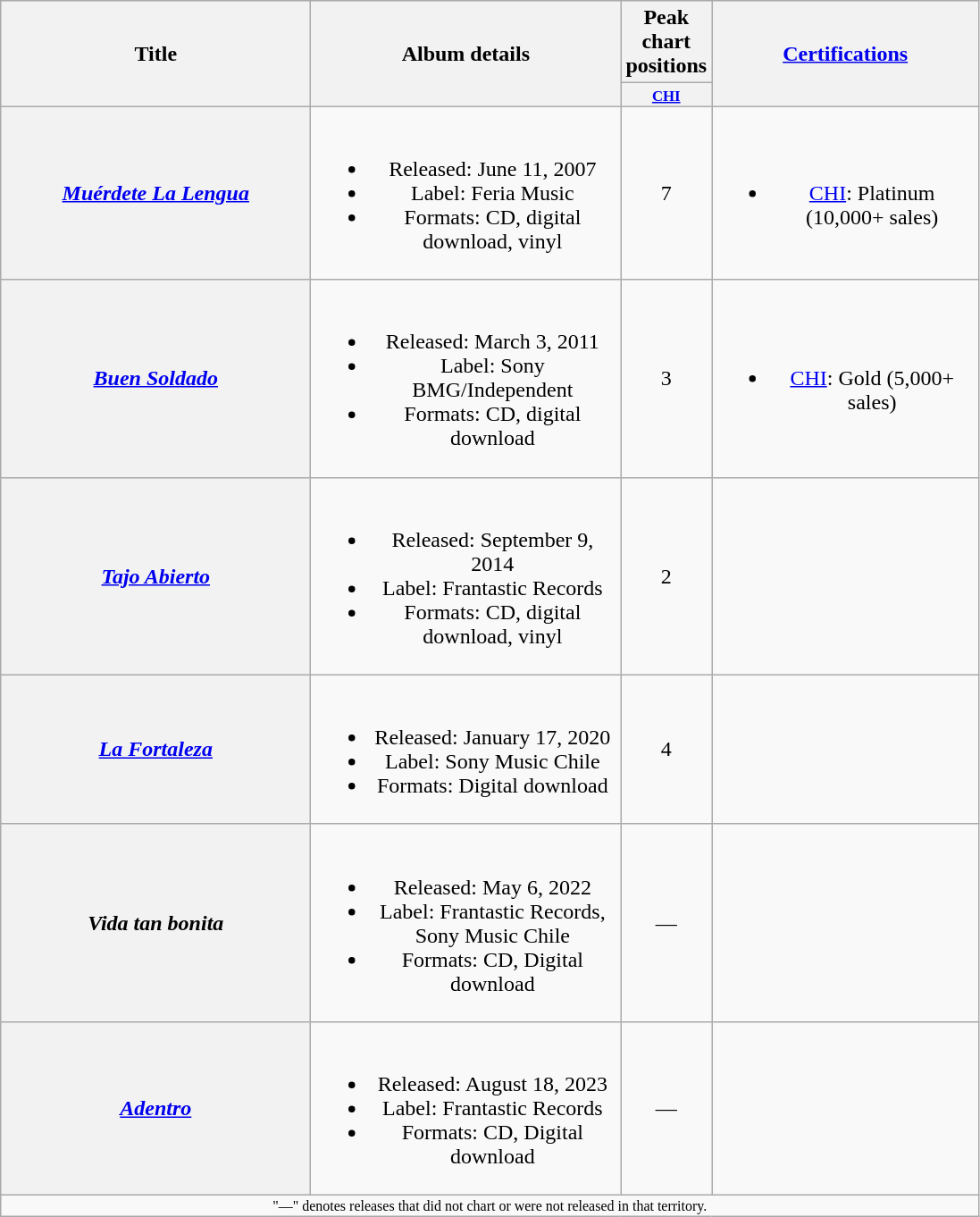<table class="wikitable plainrowheaders" style="text-align:center;" border="1">
<tr>
<th scope="col" rowspan="2" style="width:14em;">Title</th>
<th scope="col" rowspan="2" style="width:14em;">Album details</th>
<th scope="col" colspan="1">Peak chart positions</th>
<th scope="col" rowspan="2" style="width:12em;"><a href='#'>Certifications</a></th>
</tr>
<tr>
<th scope="col" style="width:3em;font-size:70%;"><a href='#'>CHI</a></th>
</tr>
<tr>
<th scope="row"><em><a href='#'>Muérdete La Lengua</a></em></th>
<td><br><ul><li>Released: June 11, 2007</li><li>Label: Feria Music</li><li>Formats: CD, digital download, vinyl</li></ul></td>
<td>7</td>
<td><br><ul><li><a href='#'>CHI</a>: Platinum (10,000+ sales)</li></ul></td>
</tr>
<tr>
<th scope="row"><em><a href='#'>Buen Soldado</a></em></th>
<td><br><ul><li>Released: March 3, 2011</li><li>Label: Sony BMG/Independent</li><li>Formats: CD, digital download</li></ul></td>
<td>3</td>
<td><br><ul><li><a href='#'>CHI</a>: Gold (5,000+ sales)</li></ul></td>
</tr>
<tr>
<th scope="row"><em><a href='#'>Tajo Abierto</a></em></th>
<td><br><ul><li>Released: September 9, 2014</li><li>Label: Frantastic Records</li><li>Formats: CD, digital download, vinyl</li></ul></td>
<td>2</td>
<td></td>
</tr>
<tr>
<th scope="row"><em><a href='#'>La Fortaleza</a></em></th>
<td><br><ul><li>Released: January 17, 2020</li><li>Label: Sony Music Chile</li><li>Formats: Digital download</li></ul></td>
<td>4</td>
<td></td>
</tr>
<tr>
<th scope="row"><em>Vida tan bonita</em></th>
<td><br><ul><li>Released: May 6, 2022</li><li>Label: Frantastic Records, Sony Music Chile</li><li>Formats: CD, Digital download</li></ul></td>
<td>—</td>
<td></td>
</tr>
<tr>
<th scope="row"><em><a href='#'>Adentro</a></em></th>
<td><br><ul><li>Released: August 18, 2023</li><li>Label: Frantastic Records</li><li>Formats: CD, Digital download</li></ul></td>
<td>—</td>
<td></td>
</tr>
<tr>
<td align="center" colspan="13" style="font-size:8pt">"—" denotes releases that did not chart or were not released in that territory.</td>
</tr>
</table>
